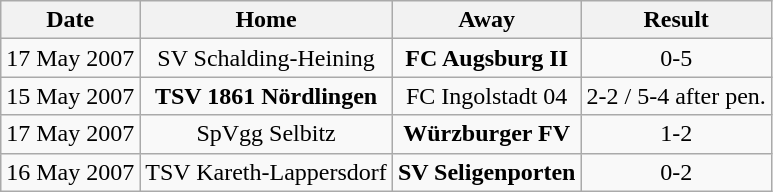<table class="wikitable">
<tr>
<th>Date</th>
<th>Home</th>
<th>Away</th>
<th>Result</th>
</tr>
<tr align="center">
<td>17 May 2007</td>
<td>SV Schalding-Heining</td>
<td><strong>FC Augsburg II</strong></td>
<td>0-5</td>
</tr>
<tr align="center">
<td>15 May 2007</td>
<td><strong>TSV 1861 Nördlingen</strong></td>
<td>FC Ingolstadt 04</td>
<td>2-2 / 5-4 after pen.</td>
</tr>
<tr align="center">
<td>17 May 2007</td>
<td>SpVgg Selbitz</td>
<td><strong>Würzburger FV</strong></td>
<td>1-2</td>
</tr>
<tr align="center">
<td>16 May 2007</td>
<td>TSV Kareth-Lappersdorf</td>
<td><strong>SV Seligenporten</strong></td>
<td>0-2</td>
</tr>
</table>
